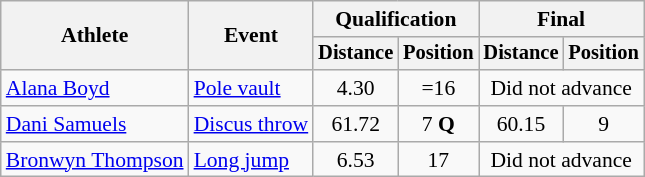<table class=wikitable style="font-size:90%">
<tr>
<th rowspan="2">Athlete</th>
<th rowspan="2">Event</th>
<th colspan="2">Qualification</th>
<th colspan="2">Final</th>
</tr>
<tr style="font-size:95%">
<th>Distance</th>
<th>Position</th>
<th>Distance</th>
<th>Position</th>
</tr>
<tr align=center>
<td align=left><a href='#'>Alana Boyd</a></td>
<td align=left><a href='#'>Pole vault</a></td>
<td>4.30</td>
<td>=16</td>
<td colspan=2>Did not advance</td>
</tr>
<tr align=center>
<td align=left><a href='#'>Dani Samuels</a></td>
<td align=left><a href='#'>Discus throw</a></td>
<td>61.72</td>
<td>7 <strong>Q</strong></td>
<td>60.15</td>
<td>9</td>
</tr>
<tr align=center>
<td align=left><a href='#'>Bronwyn Thompson</a></td>
<td align=left><a href='#'>Long jump</a></td>
<td>6.53</td>
<td>17</td>
<td colspan=2>Did not advance</td>
</tr>
</table>
